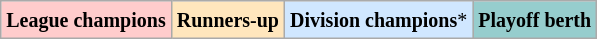<table class="wikitable">
<tr>
<td bgcolor="#FFCCCC"><small><strong>League champions</strong></small></td>
<td bgcolor="#FFE6BD"><small><strong>Runners-up</strong></small></td>
<td bgcolor="#D0E7FF"><small><strong>Division champions</strong>*</small></td>
<td bgcolor="#96CDCD"><small><strong>Playoff berth</strong></small></td>
</tr>
</table>
